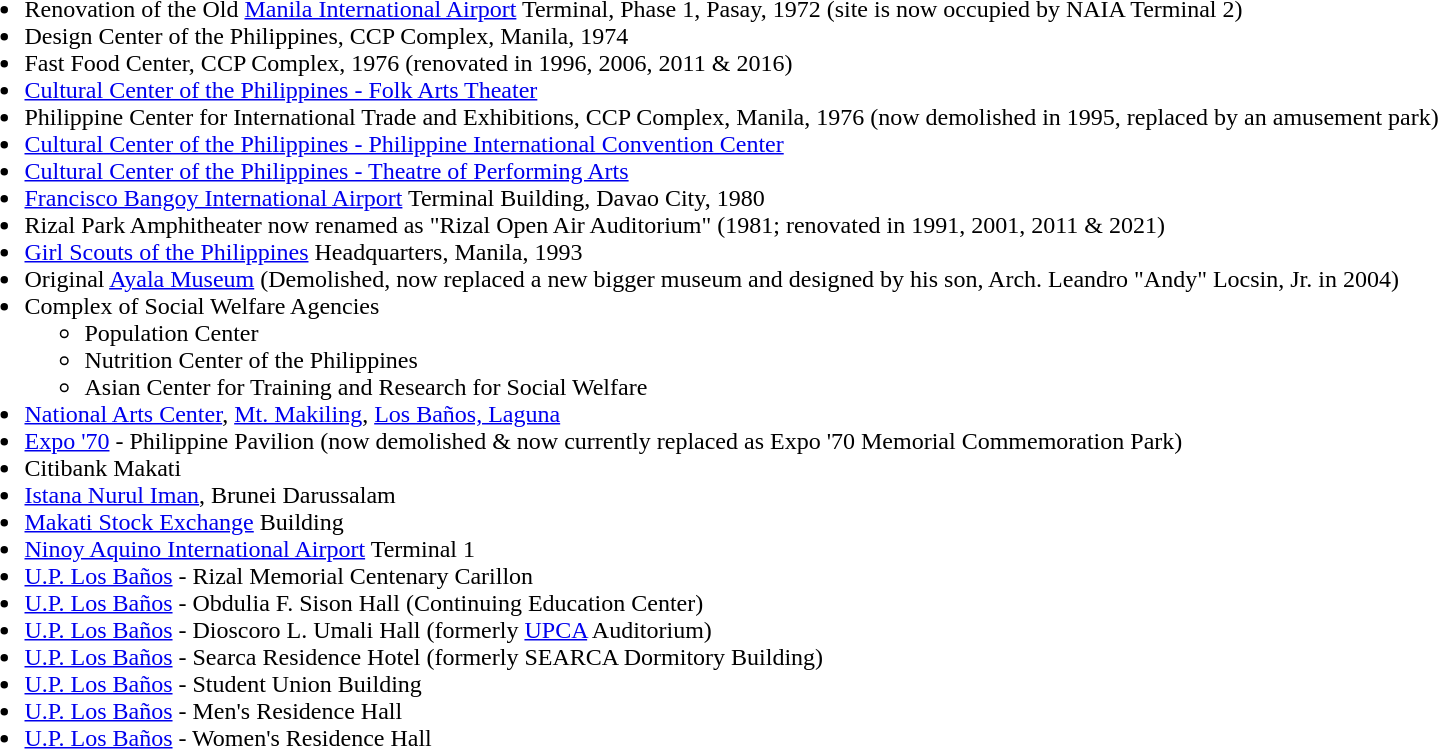<table border=0>
<tr valign=top>
<td><br><ul><li>Renovation of the Old <a href='#'>Manila International Airport</a> Terminal, Phase 1, Pasay, 1972 (site is now occupied by NAIA Terminal 2)</li><li>Design Center of the Philippines, CCP Complex, Manila, 1974</li><li>Fast Food Center, CCP Complex, 1976 (renovated in 1996, 2006, 2011 & 2016)</li><li><a href='#'>Cultural Center of the Philippines - Folk Arts Theater</a></li><li>Philippine Center for International Trade and Exhibitions, CCP Complex, Manila, 1976 (now demolished in 1995, replaced by an amusement park)</li><li><a href='#'>Cultural Center of the Philippines - Philippine International Convention Center</a></li><li><a href='#'>Cultural Center of the Philippines - Theatre of Performing Arts</a></li><li><a href='#'>Francisco Bangoy International Airport</a> Terminal Building, Davao City, 1980</li><li>Rizal Park Amphitheater now renamed as "Rizal Open Air Auditorium" (1981; renovated in 1991, 2001, 2011 & 2021)</li><li><a href='#'>Girl Scouts of the Philippines</a> Headquarters, Manila, 1993</li><li>Original <a href='#'>Ayala Museum</a> (Demolished, now replaced a new bigger museum and designed by his son, Arch. Leandro "Andy" Locsin, Jr. in 2004)</li><li>Complex of Social Welfare Agencies<ul><li>Population Center</li><li>Nutrition Center of the Philippines</li><li>Asian Center for Training and Research for Social Welfare</li></ul></li><li><a href='#'>National Arts Center</a>, <a href='#'>Mt. Makiling</a>, <a href='#'>Los Baños, Laguna</a></li><li><a href='#'>Expo '70</a> - Philippine Pavilion (now demolished & now currently replaced as Expo '70 Memorial Commemoration Park)</li><li>Citibank Makati</li><li><a href='#'>Istana Nurul Iman</a>, Brunei Darussalam</li><li><a href='#'>Makati Stock Exchange</a> Building</li><li><a href='#'>Ninoy Aquino International Airport</a> Terminal 1</li><li><a href='#'>U.P. Los Baños</a> - Rizal Memorial Centenary Carillon</li><li><a href='#'>U.P. Los Baños</a> - Obdulia F. Sison Hall (Continuing Education Center)</li><li><a href='#'>U.P. Los Baños</a> - Dioscoro L. Umali Hall (formerly <a href='#'>UPCA</a> Auditorium)</li><li><a href='#'>U.P. Los Baños</a> - Searca Residence Hotel (formerly SEARCA Dormitory Building)</li><li><a href='#'>U.P. Los Baños</a> - Student Union Building</li><li><a href='#'>U.P. Los Baños</a> - Men's Residence Hall</li><li><a href='#'>U.P. Los Baños</a> - Women's Residence Hall</li></ul></td>
</tr>
</table>
